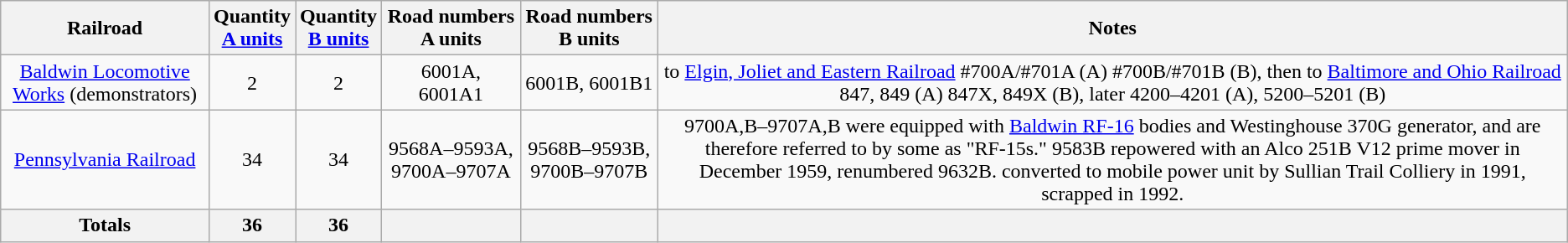<table class="wikitable">
<tr>
<th>Railroad</th>
<th>Quantity<br><a href='#'>A units</a></th>
<th>Quantity<br><a href='#'>B units</a></th>
<th>Road numbers A units</th>
<th>Road numbers B units</th>
<th>Notes</th>
</tr>
<tr style=text-align:center>
<td><a href='#'>Baldwin Locomotive Works</a> (demonstrators)</td>
<td>2</td>
<td>2</td>
<td>6001A, 6001A1</td>
<td>6001B, 6001B1</td>
<td>to <a href='#'>Elgin, Joliet and Eastern Railroad</a> #700A/#701A (A) #700B/#701B (B), then to <a href='#'>Baltimore and Ohio Railroad</a> 847, 849 (A) 847X, 849X (B), later 4200–4201 (A), 5200–5201 (B)</td>
</tr>
<tr style=text-align:center>
<td><a href='#'>Pennsylvania Railroad</a></td>
<td>34</td>
<td>34</td>
<td>9568A–9593A, 9700A–9707A</td>
<td>9568B–9593B, 9700B–9707B</td>
<td>9700A,B–9707A,B were equipped with <a href='#'>Baldwin RF-16</a> bodies and Westinghouse 370G generator, and are therefore referred to by some as "RF-15s." 9583B repowered with an Alco 251B V12 prime mover in December 1959, renumbered 9632B. converted to mobile power unit by Sullian Trail Colliery in 1991, scrapped in 1992.</td>
</tr>
<tr>
<th>Totals</th>
<th>36</th>
<th>36</th>
<th></th>
<th></th>
<th></th>
</tr>
</table>
